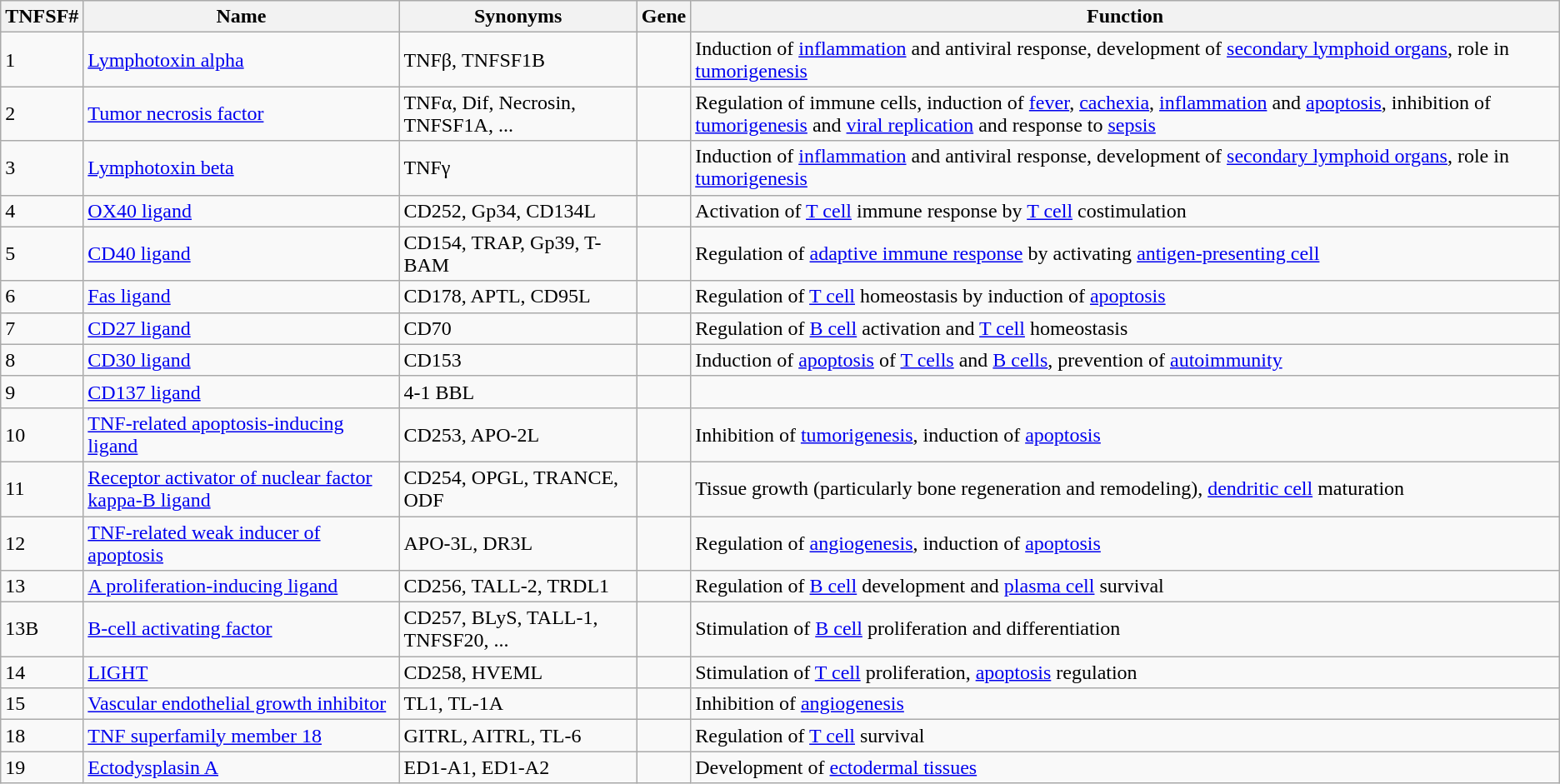<table class="wikitable sortable">
<tr>
<th>TNFSF#</th>
<th>Name</th>
<th>Synonyms</th>
<th>Gene</th>
<th>Function</th>
</tr>
<tr>
<td>1</td>
<td><a href='#'>Lymphotoxin alpha</a></td>
<td>TNFβ, TNFSF1B</td>
<td><em></em></td>
<td>Induction of <a href='#'>inflammation</a> and antiviral response, development of <a href='#'>secondary lymphoid organs</a>, role in <a href='#'>tumorigenesis</a></td>
</tr>
<tr>
<td>2</td>
<td><a href='#'>Tumor necrosis factor</a></td>
<td>TNFα, Dif, Necrosin, TNFSF1A, ...</td>
<td><em></em></td>
<td>Regulation of immune cells, induction of <a href='#'>fever</a>, <a href='#'>cachexia</a>, <a href='#'>inflammation</a> and <a href='#'>apoptosis</a>, inhibition of <a href='#'>tumorigenesis</a> and <a href='#'>viral replication</a> and response to <a href='#'>sepsis</a></td>
</tr>
<tr>
<td>3</td>
<td><a href='#'>Lymphotoxin beta</a></td>
<td>TNFγ</td>
<td><em></em></td>
<td>Induction of <a href='#'>inflammation</a> and antiviral response, development of <a href='#'>secondary lymphoid organs</a>, role in <a href='#'>tumorigenesis</a></td>
</tr>
<tr>
<td>4</td>
<td><a href='#'>OX40 ligand</a></td>
<td>CD252, Gp34, CD134L</td>
<td><em></em></td>
<td>Activation of <a href='#'>T cell</a> immune response by <a href='#'>T cell</a> costimulation</td>
</tr>
<tr>
<td>5</td>
<td><a href='#'>CD40 ligand</a></td>
<td>CD154, TRAP, Gp39, T-BAM</td>
<td><em></em></td>
<td>Regulation of <a href='#'>adaptive immune response</a> by activating <a href='#'>antigen-presenting cell</a></td>
</tr>
<tr>
<td>6</td>
<td><a href='#'>Fas ligand</a></td>
<td>CD178, APTL, CD95L</td>
<td><em></em></td>
<td>Regulation of <a href='#'>T cell</a> homeostasis by induction of <a href='#'>apoptosis</a></td>
</tr>
<tr>
<td>7</td>
<td><a href='#'>CD27 ligand</a></td>
<td>CD70</td>
<td><em></em></td>
<td>Regulation of <a href='#'>B cell</a> activation and <a href='#'>T cell</a> homeostasis</td>
</tr>
<tr>
<td>8</td>
<td><a href='#'>CD30 ligand</a></td>
<td>CD153</td>
<td><em></em></td>
<td>Induction of <a href='#'>apoptosis</a> of <a href='#'>T cells</a> and <a href='#'>B cells</a>, prevention of <a href='#'>autoimmunity</a></td>
</tr>
<tr>
<td>9</td>
<td><a href='#'>CD137 ligand</a></td>
<td>4-1 BBL</td>
<td><em></em></td>
<td></td>
</tr>
<tr>
<td>10</td>
<td><a href='#'>TNF-related apoptosis-inducing ligand</a></td>
<td>CD253, APO-2L</td>
<td><em></em></td>
<td>Inhibition of <a href='#'>tumorigenesis</a>, induction of <a href='#'>apoptosis</a></td>
</tr>
<tr>
<td>11</td>
<td><a href='#'>Receptor activator of nuclear factor kappa-Β ligand</a></td>
<td>CD254, OPGL, TRANCE, ODF</td>
<td><em></em></td>
<td>Tissue growth (particularly bone regeneration and remodeling), <a href='#'>dendritic cell</a> maturation</td>
</tr>
<tr>
<td>12</td>
<td><a href='#'>TNF-related weak inducer of apoptosis</a></td>
<td>APO-3L, DR3L</td>
<td><em></em></td>
<td>Regulation of <a href='#'>angiogenesis</a>, induction of <a href='#'>apoptosis</a></td>
</tr>
<tr>
<td>13</td>
<td><a href='#'>A proliferation-inducing ligand</a></td>
<td>CD256, TALL-2, TRDL1</td>
<td><em></em></td>
<td>Regulation of <a href='#'>B cell</a> development and <a href='#'>plasma cell</a> survival</td>
</tr>
<tr>
<td>13B</td>
<td><a href='#'>B-cell activating factor</a></td>
<td>CD257, BLyS, TALL-1, TNFSF20, ...</td>
<td><em></em></td>
<td>Stimulation of <a href='#'>B cell</a> proliferation and differentiation</td>
</tr>
<tr>
<td>14</td>
<td><a href='#'>LIGHT</a></td>
<td>CD258, HVEML</td>
<td><em></em></td>
<td>Stimulation of <a href='#'>T cell</a> proliferation, <a href='#'>apoptosis</a> regulation</td>
</tr>
<tr>
<td>15</td>
<td><a href='#'>Vascular endothelial growth inhibitor</a></td>
<td>TL1, TL-1A</td>
<td><em></em></td>
<td>Inhibition of <a href='#'>angiogenesis</a></td>
</tr>
<tr>
<td>18</td>
<td><a href='#'>TNF superfamily member 18</a></td>
<td>GITRL, AITRL, TL-6</td>
<td><em></em></td>
<td>Regulation of <a href='#'>T cell</a> survival</td>
</tr>
<tr>
<td>19</td>
<td><a href='#'>Ectodysplasin A</a></td>
<td>ED1-A1, ED1-A2</td>
<td></td>
<td>Development of <a href='#'>ectodermal tissues</a></td>
</tr>
</table>
